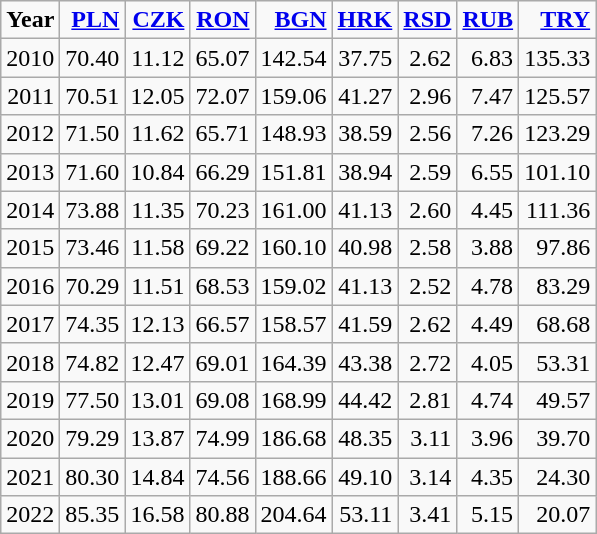<table class="wikitable" style="text-align:right">
<tr>
<td><strong>Year</strong></td>
<td> <strong><a href='#'>PLN</a></strong></td>
<td> <strong><a href='#'>CZK</a></strong></td>
<td> <strong><a href='#'>RON</a></strong></td>
<td> <strong><a href='#'>BGN</a></strong></td>
<td> <strong><a href='#'>HRK</a></strong></td>
<td> <strong><a href='#'>RSD</a></strong></td>
<td> <strong><a href='#'>RUB</a></strong></td>
<td> <strong><a href='#'>TRY</a></strong></td>
</tr>
<tr>
<td>2010</td>
<td>70.40</td>
<td>11.12</td>
<td>65.07</td>
<td>142.54</td>
<td>37.75</td>
<td>2.62</td>
<td>6.83</td>
<td>135.33</td>
</tr>
<tr>
<td>2011</td>
<td>70.51</td>
<td>12.05</td>
<td>72.07</td>
<td>159.06</td>
<td>41.27</td>
<td>2.96</td>
<td>7.47</td>
<td>125.57</td>
</tr>
<tr>
<td>2012</td>
<td>71.50</td>
<td>11.62</td>
<td>65.71</td>
<td>148.93</td>
<td>38.59</td>
<td>2.56</td>
<td>7.26</td>
<td>123.29</td>
</tr>
<tr>
<td>2013</td>
<td>71.60</td>
<td>10.84</td>
<td>66.29</td>
<td>151.81</td>
<td>38.94</td>
<td>2.59</td>
<td>6.55</td>
<td>101.10</td>
</tr>
<tr>
<td>2014</td>
<td>73.88</td>
<td>11.35</td>
<td>70.23</td>
<td>161.00</td>
<td>41.13</td>
<td>2.60</td>
<td>4.45</td>
<td>111.36</td>
</tr>
<tr>
<td>2015</td>
<td>73.46</td>
<td>11.58</td>
<td>69.22</td>
<td>160.10</td>
<td>40.98</td>
<td>2.58</td>
<td>3.88</td>
<td>97.86</td>
</tr>
<tr>
<td>2016</td>
<td>70.29</td>
<td>11.51</td>
<td>68.53</td>
<td>159.02</td>
<td>41.13</td>
<td>2.52</td>
<td>4.78</td>
<td>83.29</td>
</tr>
<tr>
<td>2017</td>
<td>74.35</td>
<td>12.13</td>
<td>66.57</td>
<td>158.57</td>
<td>41.59</td>
<td>2.62</td>
<td>4.49</td>
<td>68.68</td>
</tr>
<tr>
<td>2018</td>
<td>74.82</td>
<td>12.47</td>
<td>69.01</td>
<td>164.39</td>
<td>43.38</td>
<td>2.72</td>
<td>4.05</td>
<td>53.31</td>
</tr>
<tr>
<td>2019</td>
<td>77.50</td>
<td>13.01</td>
<td>69.08</td>
<td>168.99</td>
<td>44.42</td>
<td>2.81</td>
<td>4.74</td>
<td>49.57</td>
</tr>
<tr>
<td>2020</td>
<td>79.29</td>
<td>13.87</td>
<td>74.99</td>
<td>186.68</td>
<td>48.35</td>
<td>3.11</td>
<td>3.96</td>
<td>39.70</td>
</tr>
<tr>
<td>2021</td>
<td>80.30</td>
<td>14.84</td>
<td>74.56</td>
<td>188.66</td>
<td>49.10</td>
<td>3.14</td>
<td>4.35</td>
<td>24.30</td>
</tr>
<tr>
<td>2022</td>
<td>85.35</td>
<td>16.58</td>
<td>80.88</td>
<td>204.64</td>
<td>53.11</td>
<td>3.41</td>
<td>5.15</td>
<td>20.07</td>
</tr>
</table>
